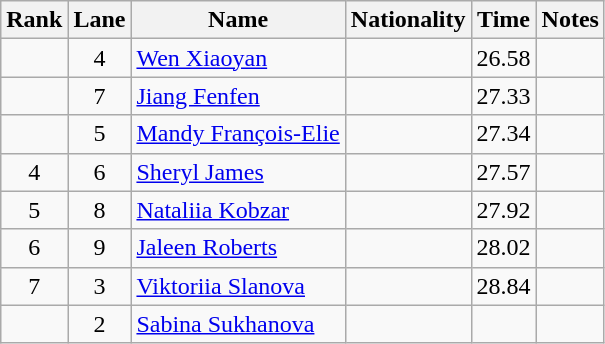<table class="wikitable sortable" style="text-align:center">
<tr>
<th>Rank</th>
<th>Lane</th>
<th>Name</th>
<th>Nationality</th>
<th>Time</th>
<th>Notes</th>
</tr>
<tr>
<td></td>
<td>4</td>
<td align="left"><a href='#'>Wen Xiaoyan</a></td>
<td align="left"></td>
<td>26.58</td>
<td></td>
</tr>
<tr>
<td></td>
<td>7</td>
<td align="left"><a href='#'>Jiang Fenfen</a></td>
<td align="left"></td>
<td>27.33</td>
<td></td>
</tr>
<tr>
<td></td>
<td>5</td>
<td align="left"><a href='#'>Mandy François-Elie</a></td>
<td align="left"></td>
<td>27.34</td>
<td></td>
</tr>
<tr>
<td>4</td>
<td>6</td>
<td align="left"><a href='#'>Sheryl James</a></td>
<td align="left"></td>
<td>27.57</td>
<td></td>
</tr>
<tr>
<td>5</td>
<td>8</td>
<td align="left"><a href='#'>Nataliia Kobzar</a></td>
<td align="left"></td>
<td>27.92</td>
<td></td>
</tr>
<tr>
<td>6</td>
<td>9</td>
<td align="left"><a href='#'>Jaleen Roberts</a></td>
<td align="left"></td>
<td>28.02</td>
<td></td>
</tr>
<tr>
<td>7</td>
<td>3</td>
<td align="left"><a href='#'>Viktoriia Slanova</a></td>
<td align="left"></td>
<td>28.84</td>
<td></td>
</tr>
<tr>
<td></td>
<td>2</td>
<td align="left"><a href='#'>Sabina Sukhanova</a></td>
<td align="left"></td>
<td></td>
<td></td>
</tr>
</table>
